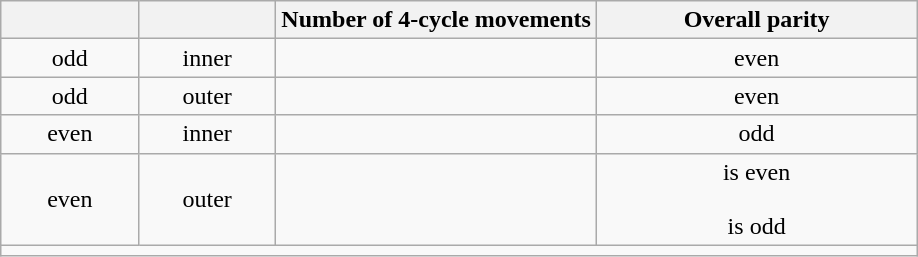<table class="wikitable" style="margin:0.5em auto; max-width:45em; text-align:center;">
<tr valign=bottom>
<th style="width:15%"></th>
<th style="width:15%"></th>
<th style="width:35%">Number of 4-cycle movements</th>
<th style="width:35%">Overall parity</th>
</tr>
<tr>
<td>odd</td>
<td>inner</td>
<td></td>
<td>even</td>
</tr>
<tr>
<td>odd</td>
<td>outer</td>
<td></td>
<td>even</td>
</tr>
<tr>
<td>even</td>
<td>inner</td>
<td></td>
<td>odd</td>
</tr>
<tr>
<td>even</td>
<td>outer</td>
<td></td>
<td> is even<br><br> is odd</td>
</tr>
<tr>
<td colspan=4></td>
</tr>
</table>
